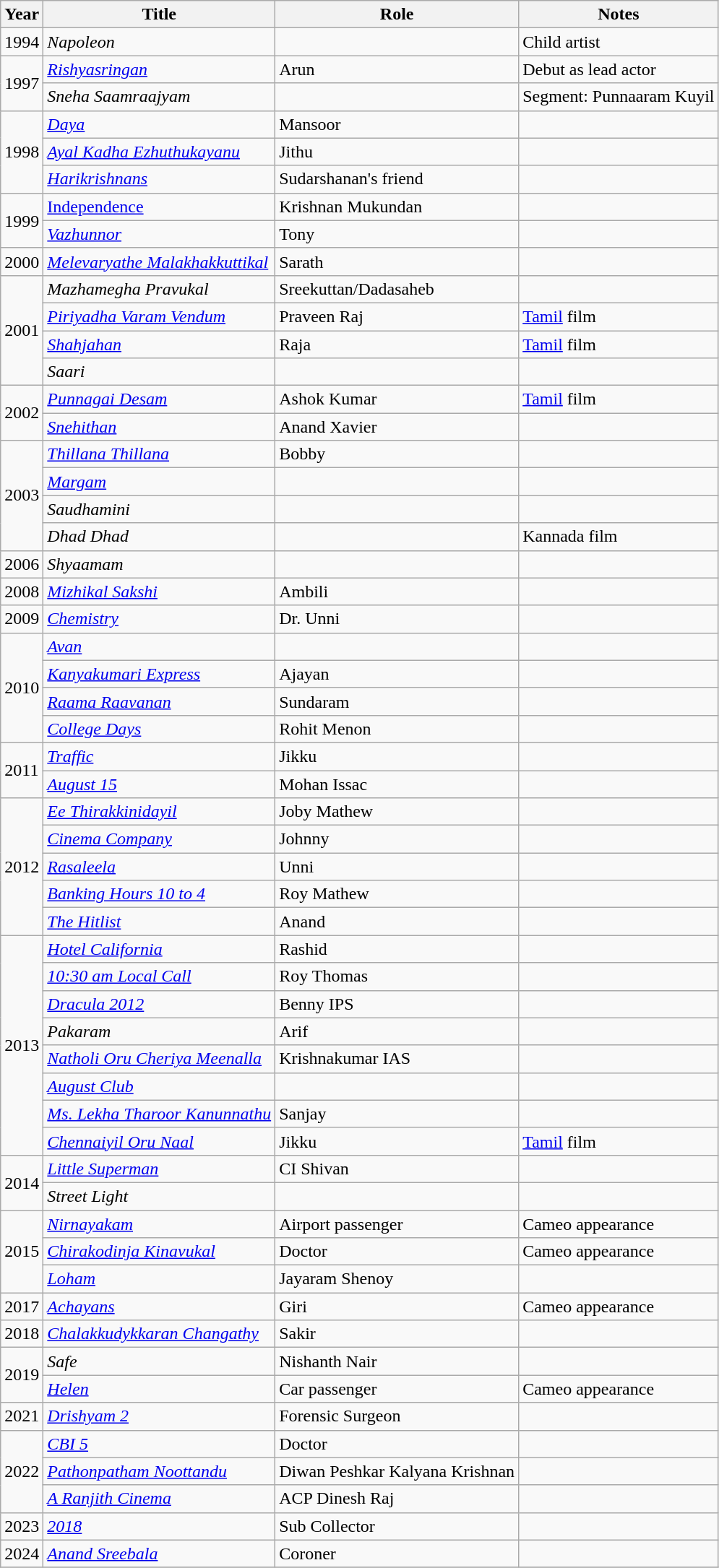<table class="wikitable sortable">
<tr>
<th>Year</th>
<th>Title</th>
<th>Role</th>
<th class="unsortable">Notes</th>
</tr>
<tr>
<td>1994</td>
<td><em>Napoleon</em></td>
<td></td>
<td>Child artist</td>
</tr>
<tr>
<td rowspan="2">1997</td>
<td><em><a href='#'>Rishyasringan</a></em></td>
<td>Arun</td>
<td>Debut as lead actor</td>
</tr>
<tr>
<td><em>Sneha Saamraajyam</em></td>
<td></td>
<td>Segment: Punnaaram Kuyil</td>
</tr>
<tr>
<td rowspan="3">1998</td>
<td><em><a href='#'>Daya</a></em></td>
<td>Mansoor</td>
<td></td>
</tr>
<tr>
<td><em><a href='#'>Ayal Kadha Ezhuthukayanu</a></em></td>
<td>Jithu</td>
<td></td>
</tr>
<tr>
<td><em><a href='#'>Harikrishnans</a></em></td>
<td>Sudarshanan's friend</td>
<td></td>
</tr>
<tr>
<td rowspan="2">1999</td>
<td><em><a href='#'></em>Independence<em></a></em></td>
<td>Krishnan Mukundan</td>
<td></td>
</tr>
<tr>
<td><em><a href='#'>Vazhunnor</a></em></td>
<td>Tony</td>
<td></td>
</tr>
<tr>
<td>2000</td>
<td><em><a href='#'>Melevaryathe Malakhakkuttikal</a></em></td>
<td>Sarath</td>
<td></td>
</tr>
<tr>
<td rowspan="4">2001</td>
<td><em>Mazhamegha Pravukal</em></td>
<td>Sreekuttan/Dadasaheb</td>
<td></td>
</tr>
<tr>
<td><em><a href='#'>Piriyadha Varam Vendum</a></em></td>
<td>Praveen Raj</td>
<td><a href='#'>Tamil</a> film</td>
</tr>
<tr>
<td><em><a href='#'>Shahjahan</a></em></td>
<td>Raja</td>
<td><a href='#'>Tamil</a> film</td>
</tr>
<tr>
<td><em>Saari</em></td>
<td></td>
<td></td>
</tr>
<tr>
<td rowspan="2">2002</td>
<td><em><a href='#'>Punnagai Desam</a></em></td>
<td>Ashok Kumar</td>
<td><a href='#'>Tamil</a> film</td>
</tr>
<tr>
<td><em><a href='#'>Snehithan</a></em></td>
<td>Anand Xavier</td>
<td></td>
</tr>
<tr>
<td rowspan="4">2003</td>
<td><em><a href='#'>Thillana Thillana</a></em></td>
<td>Bobby</td>
<td></td>
</tr>
<tr>
<td><em><a href='#'>Margam</a></em></td>
<td></td>
<td></td>
</tr>
<tr>
<td><em>Saudhamini</em></td>
<td></td>
<td></td>
</tr>
<tr>
<td><em>Dhad Dhad</em></td>
<td></td>
<td>Kannada film</td>
</tr>
<tr>
<td>2006</td>
<td><em>Shyaamam</em></td>
<td></td>
<td></td>
</tr>
<tr>
<td>2008</td>
<td><em><a href='#'>Mizhikal Sakshi</a></em></td>
<td>Ambili</td>
<td></td>
</tr>
<tr>
<td>2009</td>
<td><em><a href='#'>Chemistry</a></em></td>
<td>Dr. Unni</td>
<td></td>
</tr>
<tr>
<td rowspan=4>2010</td>
<td><em><a href='#'>Avan</a></em></td>
<td></td>
<td></td>
</tr>
<tr>
<td><em><a href='#'>Kanyakumari Express</a></em></td>
<td>Ajayan</td>
<td></td>
</tr>
<tr>
<td><em><a href='#'>Raama Raavanan</a></em></td>
<td>Sundaram</td>
<td></td>
</tr>
<tr>
<td><em><a href='#'>College Days</a></em></td>
<td>Rohit Menon</td>
<td></td>
</tr>
<tr>
<td rowspan=2>2011</td>
<td><em><a href='#'>Traffic</a></em></td>
<td>Jikku</td>
<td></td>
</tr>
<tr>
<td><em><a href='#'>August 15</a></em></td>
<td>Mohan Issac</td>
<td></td>
</tr>
<tr>
<td rowspan=5>2012</td>
<td><em><a href='#'>Ee Thirakkinidayil</a></em></td>
<td>Joby Mathew</td>
<td></td>
</tr>
<tr>
<td><em><a href='#'>Cinema Company</a></em></td>
<td>Johnny</td>
<td></td>
</tr>
<tr>
<td><em><a href='#'>Rasaleela</a></em></td>
<td>Unni</td>
<td></td>
</tr>
<tr>
<td><em><a href='#'>Banking Hours 10 to 4</a></em></td>
<td>Roy Mathew</td>
<td></td>
</tr>
<tr>
<td><em><a href='#'>The Hitlist</a></em></td>
<td>Anand</td>
<td></td>
</tr>
<tr>
<td rowspan=8>2013</td>
<td><em><a href='#'>Hotel California</a></em></td>
<td>Rashid</td>
<td></td>
</tr>
<tr>
<td><em><a href='#'>10:30 am Local Call</a></em></td>
<td>Roy Thomas</td>
<td></td>
</tr>
<tr>
<td><em><a href='#'>Dracula 2012</a></em></td>
<td>Benny IPS</td>
<td></td>
</tr>
<tr>
<td><em>Pakaram</em></td>
<td>Arif</td>
<td></td>
</tr>
<tr>
<td><em><a href='#'>Natholi Oru Cheriya Meenalla</a></em></td>
<td>Krishnakumar IAS</td>
<td></td>
</tr>
<tr>
<td><em><a href='#'>August Club</a></em></td>
<td></td>
<td></td>
</tr>
<tr>
<td><em><a href='#'>Ms. Lekha Tharoor Kanunnathu</a></em></td>
<td>Sanjay</td>
<td></td>
</tr>
<tr>
<td><em><a href='#'>Chennaiyil Oru Naal</a></em></td>
<td>Jikku</td>
<td><a href='#'>Tamil</a> film</td>
</tr>
<tr>
<td rowspan=2>2014</td>
<td><em><a href='#'>Little Superman</a></em></td>
<td>CI Shivan</td>
<td></td>
</tr>
<tr>
<td><em>Street Light</em></td>
<td></td>
<td></td>
</tr>
<tr>
<td rowspan=3>2015</td>
<td><em><a href='#'>Nirnayakam</a></em></td>
<td>Airport passenger</td>
<td>Cameo appearance</td>
</tr>
<tr>
<td><em><a href='#'>Chirakodinja Kinavukal</a></em></td>
<td>Doctor</td>
<td>Cameo appearance</td>
</tr>
<tr>
<td><em><a href='#'>Loham</a></em></td>
<td>Jayaram Shenoy</td>
<td></td>
</tr>
<tr>
<td>2017</td>
<td><em><a href='#'>Achayans</a></em></td>
<td>Giri</td>
<td>Cameo appearance</td>
</tr>
<tr>
<td>2018</td>
<td><em><a href='#'>Chalakkudykkaran Changathy</a></em></td>
<td>Sakir</td>
<td></td>
</tr>
<tr>
<td rowspan=2>2019</td>
<td><em>Safe</em></td>
<td>Nishanth Nair</td>
<td></td>
</tr>
<tr>
<td><em><a href='#'>Helen</a></em></td>
<td>Car passenger</td>
<td>Cameo appearance</td>
</tr>
<tr>
<td>2021</td>
<td><em><a href='#'>Drishyam 2</a></em></td>
<td>Forensic Surgeon</td>
<td></td>
</tr>
<tr>
<td rowspan=3>2022</td>
<td><em><a href='#'>CBI 5</a></em></td>
<td>Doctor</td>
<td></td>
</tr>
<tr>
<td><em><a href='#'>Pathonpatham Noottandu</a></em></td>
<td>Diwan Peshkar Kalyana Krishnan</td>
<td></td>
</tr>
<tr>
<td><em><a href='#'>A Ranjith Cinema</a></em></td>
<td>ACP Dinesh Raj</td>
<td></td>
</tr>
<tr>
<td>2023</td>
<td><em><a href='#'>2018</a></em></td>
<td>Sub Collector</td>
<td></td>
</tr>
<tr>
<td>2024</td>
<td><em><a href='#'>Anand Sreebala</a></em></td>
<td>Coroner</td>
<td></td>
</tr>
<tr>
</tr>
</table>
